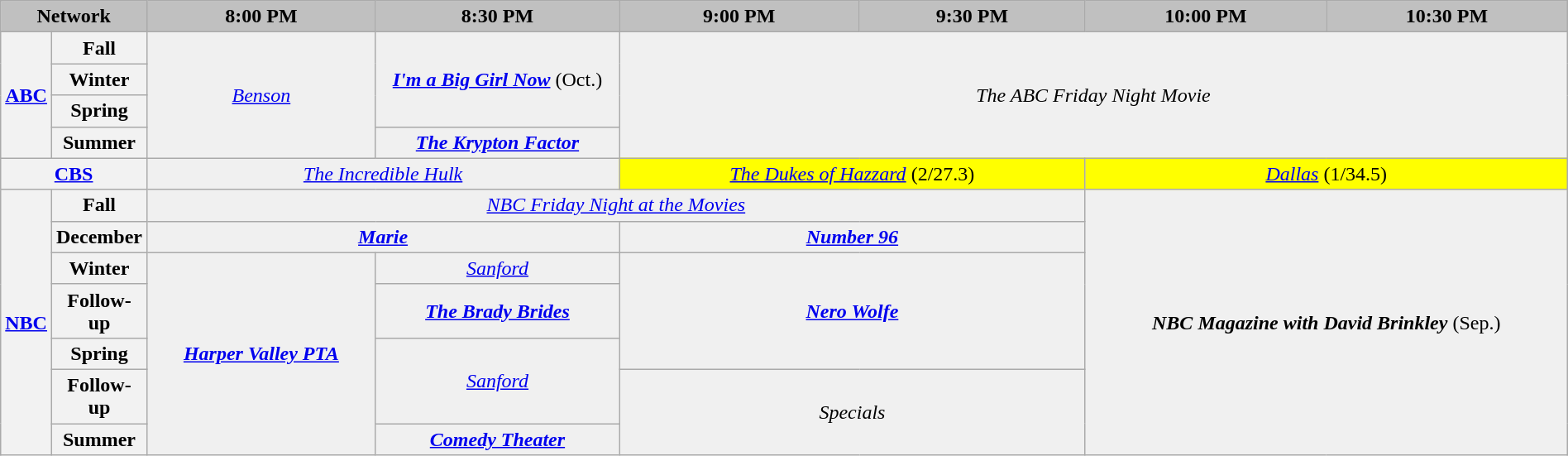<table class="wikitable plainrowheaders" style="width:100%; margin:auto; text-align:center;">
<tr>
<th colspan="2" style="background-color:#C0C0C0;text-align:center">Network</th>
<th width="16%" style="background-color:#C0C0C0;text-align:center">8:00 PM</th>
<th width="17%" style="background-color:#C0C0C0;text-align:center">8:30 PM</th>
<th width="17%" style="background-color:#C0C0C0;text-align:center">9:00 PM</th>
<th width="16%" style="background-color:#C0C0C0;text-align:center">9:30 PM</th>
<th width="17%" style="background-color:#C0C0C0;text-align:center">10:00 PM</th>
<th width="17%" style="background-color:#C0C0C0;text-align:center">10:30 PM</th>
</tr>
<tr>
<th rowspan="4" bgcolor="#C0C0C0"><a href='#'>ABC</a></th>
<th>Fall</th>
<td rowspan="4" bgcolor="#F0F0F0"><em><a href='#'>Benson</a></em></td>
<td bgcolor="#F0F0F0" rowspan="3"><strong><em><a href='#'>I'm a Big Girl Now</a></em></strong> (Oct.)</td>
<td colspan="4" rowspan="4" bgcolor="#F0F0F0"><em>The ABC Friday Night Movie</em></td>
</tr>
<tr>
<th>Winter</th>
</tr>
<tr>
<th>Spring</th>
</tr>
<tr>
<th>Summer</th>
<td bgcolor="#F0F0F0"><strong><em><a href='#'>The Krypton Factor</a></em></strong></td>
</tr>
<tr>
<th bgcolor="#C0C0C0" colspan="2"><a href='#'>CBS</a></th>
<td bgcolor="#F0F0F0" colspan="2"><em><a href='#'>The Incredible Hulk</a></em></td>
<td bgcolor="#FFFF00" colspan="2"><em><a href='#'>The Dukes of Hazzard</a></em> (2/27.3)</td>
<td bgcolor="#FFFF00" colspan="2"><em><a href='#'>Dallas</a></em> (1/34.5)</td>
</tr>
<tr>
<th rowspan="7" bgcolor="#C0C0C0"><a href='#'>NBC</a></th>
<th>Fall</th>
<td bgcolor="#F0F0F0" colspan="4"><em><a href='#'>NBC Friday Night at the Movies</a></em></td>
<td colspan="2" rowspan="7" bgcolor="#F0F0F0"><strong><em>NBC Magazine with David Brinkley</em></strong> (Sep.)</td>
</tr>
<tr>
<th>December</th>
<td bgcolor="#F0F0F0" colspan="2"><strong><em><a href='#'>Marie</a></em></strong></td>
<td bgcolor="#F0F0F0" colspan="2"><strong><em><a href='#'>Number 96</a></em></strong></td>
</tr>
<tr>
<th>Winter</th>
<td rowspan="5" bgcolor="#F0F0F0"><strong><em><a href='#'>Harper Valley PTA</a></em></strong></td>
<td bgcolor="#F0F0F0"><em><a href='#'>Sanford</a></em></td>
<td colspan="2" rowspan="3" bgcolor="#F0F0F0"><strong><em><a href='#'>Nero Wolfe</a></em></strong></td>
</tr>
<tr>
<th>Follow-up</th>
<td bgcolor="#F0F0F0"><strong><em><a href='#'>The Brady Brides</a></em></strong></td>
</tr>
<tr>
<th>Spring</th>
<td rowspan="2" bgcolor="#F0F0F0"><em><a href='#'>Sanford</a></em></td>
</tr>
<tr>
<th>Follow-up</th>
<td colspan="2" rowspan="2"  bgcolor="#F0F0F0"><em>Specials</em></td>
</tr>
<tr>
<th>Summer</th>
<td bgcolor="#F0F0F0"><strong><em><a href='#'>Comedy Theater</a></em></strong></td>
</tr>
</table>
